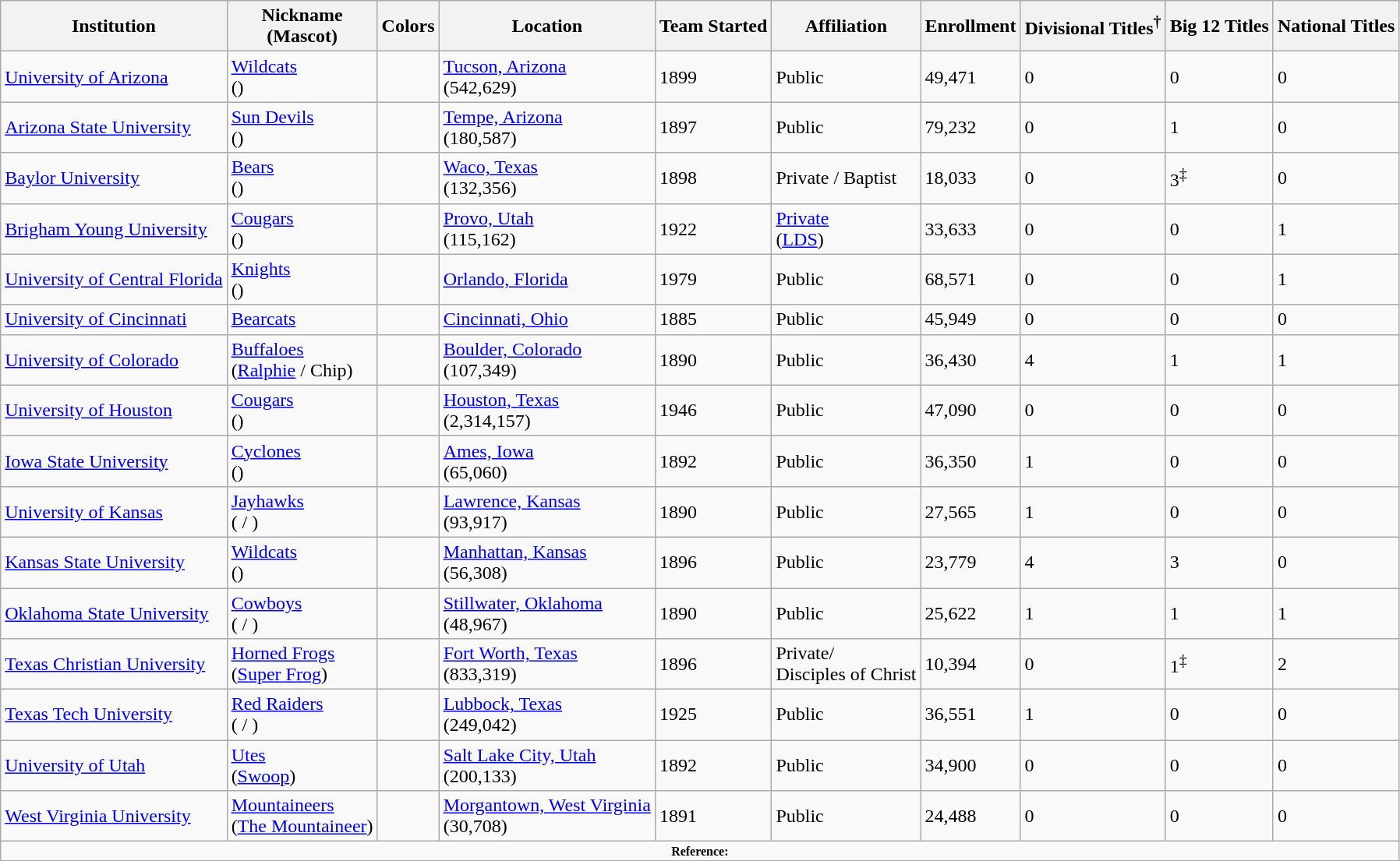<table class="wikitable sortable">
<tr>
<th>Institution</th>
<th>Nickname<br>(Mascot)</th>
<th>Colors</th>
<th>Location</th>
<th>Team Started</th>
<th>Affiliation</th>
<th>Enrollment</th>
<th>Divisional Titles<sup>†</sup></th>
<th>Big 12 Titles</th>
<th>National Titles</th>
</tr>
<tr>
<td><a href='#'>University of Arizona</a></td>
<td><a href='#'>Wildcats</a><br>()</td>
<td></td>
<td><a href='#'>Tucson, Arizona</a><br>(542,629)</td>
<td>1899</td>
<td>Public</td>
<td>49,471</td>
<td>0</td>
<td>0</td>
<td>0</td>
</tr>
<tr>
<td><a href='#'>Arizona State University</a></td>
<td><a href='#'>Sun Devils</a><br>()</td>
<td></td>
<td><a href='#'>Tempe, Arizona</a><br>(180,587)</td>
<td>1897</td>
<td>Public</td>
<td>79,232</td>
<td>0</td>
<td>1</td>
<td>0</td>
</tr>
<tr>
<td><a href='#'>Baylor University</a></td>
<td><a href='#'>Bears</a><br>()</td>
<td></td>
<td><a href='#'>Waco, Texas</a><br>(132,356)</td>
<td>1898</td>
<td>Private / Baptist</td>
<td>18,033</td>
<td>0</td>
<td>3<sup>‡</sup></td>
<td>0</td>
</tr>
<tr>
<td><a href='#'>Brigham Young University</a></td>
<td><a href='#'>Cougars</a><br>()</td>
<td></td>
<td><a href='#'>Provo, Utah</a><br>(115,162)</td>
<td>1922</td>
<td><a href='#'>Private</a><br>(<a href='#'>LDS</a>)</td>
<td>33,633</td>
<td>0</td>
<td>0</td>
<td>1</td>
</tr>
<tr>
<td><a href='#'>University of Central Florida</a></td>
<td><a href='#'>Knights</a><br>()</td>
<td></td>
<td><a href='#'>Orlando, Florida</a></td>
<td>1979</td>
<td>Public</td>
<td>68,571</td>
<td>0</td>
<td>0</td>
<td>1</td>
</tr>
<tr>
<td><a href='#'>University of Cincinnati</a></td>
<td><a href='#'>Bearcats</a></td>
<td></td>
<td><a href='#'>Cincinnati, Ohio</a></td>
<td>1885</td>
<td>Public</td>
<td>45,949</td>
<td>0</td>
<td>0</td>
<td>0</td>
</tr>
<tr>
<td><a href='#'>University of Colorado</a></td>
<td><a href='#'>Buffaloes</a><br>(<a href='#'>Ralphie</a> / Chip)</td>
<td></td>
<td><a href='#'>Boulder, Colorado</a><br>(107,349)</td>
<td>1890</td>
<td>Public</td>
<td>36,430</td>
<td>4</td>
<td>1</td>
<td>1</td>
</tr>
<tr>
<td><a href='#'>University of Houston</a></td>
<td><a href='#'>Cougars</a><br>()</td>
<td></td>
<td><a href='#'>Houston, Texas</a><br>(2,314,157)</td>
<td>1946</td>
<td>Public</td>
<td>47,090</td>
<td>0</td>
<td>0</td>
<td>0</td>
</tr>
<tr>
<td><a href='#'>Iowa State University</a></td>
<td><a href='#'>Cyclones</a><br>()</td>
<td></td>
<td><a href='#'>Ames, Iowa</a><br>(65,060)</td>
<td>1892</td>
<td>Public</td>
<td>36,350</td>
<td>1</td>
<td>0</td>
<td>0</td>
</tr>
<tr>
<td><a href='#'>University of Kansas</a></td>
<td><a href='#'>Jayhawks</a><br>( / )</td>
<td></td>
<td><a href='#'>Lawrence, Kansas</a><br>(93,917)</td>
<td>1890</td>
<td>Public</td>
<td>27,565</td>
<td>1</td>
<td>0</td>
<td>0</td>
</tr>
<tr>
<td><a href='#'>Kansas State University</a></td>
<td><a href='#'>Wildcats</a><br>()</td>
<td></td>
<td><a href='#'>Manhattan, Kansas</a><br>(56,308)</td>
<td>1896</td>
<td>Public</td>
<td>23,779</td>
<td>4</td>
<td>3</td>
<td>0</td>
</tr>
<tr>
<td><a href='#'>Oklahoma State University</a></td>
<td><a href='#'>Cowboys</a><br>( / )</td>
<td></td>
<td><a href='#'>Stillwater, Oklahoma</a><br>(48,967)</td>
<td>1890</td>
<td>Public</td>
<td>25,622</td>
<td>1</td>
<td>1</td>
<td>1</td>
</tr>
<tr>
<td><a href='#'>Texas Christian University</a></td>
<td><a href='#'>Horned Frogs</a><br>(<a href='#'>Super Frog</a>)</td>
<td></td>
<td><a href='#'>Fort Worth, Texas</a><br>(833,319)</td>
<td>1896</td>
<td>Private/<br>Disciples of Christ</td>
<td>10,394</td>
<td>0</td>
<td>1<sup>‡</sup></td>
<td>2</td>
</tr>
<tr>
<td><a href='#'>Texas Tech University</a></td>
<td><a href='#'>Red Raiders</a><br>( / )</td>
<td></td>
<td><a href='#'>Lubbock, Texas</a><br>(249,042)</td>
<td>1925</td>
<td>Public</td>
<td>36,551</td>
<td>1</td>
<td>0</td>
<td>0</td>
</tr>
<tr>
<td><a href='#'>University of Utah</a></td>
<td><a href='#'>Utes</a><br>(<a href='#'>Swoop</a>)</td>
<td></td>
<td><a href='#'>Salt Lake City, Utah</a><br>(200,133)</td>
<td>1892</td>
<td>Public</td>
<td>34,900</td>
<td>0</td>
<td>0</td>
<td>0</td>
</tr>
<tr>
<td><a href='#'>West Virginia University</a></td>
<td><a href='#'>Mountaineers</a><br>(<a href='#'>The Mountaineer</a>)</td>
<td></td>
<td><a href='#'>Morgantown, West Virginia</a><br>(30,708)</td>
<td>1891</td>
<td>Public</td>
<td>24,488</td>
<td>0</td>
<td>0</td>
<td>0</td>
</tr>
<tr West Valley Mean Green>
<td colspan="10"  style="font-size:8pt; text-align:center;"><strong>Reference:</strong></td>
</tr>
</table>
